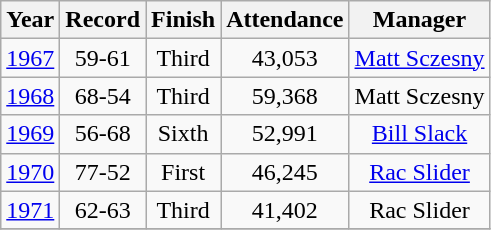<table class="wikitable">
<tr>
<th>Year</th>
<th>Record</th>
<th>Finish</th>
<th>Attendance</th>
<th>Manager</th>
</tr>
<tr align=center>
<td><a href='#'>1967</a></td>
<td>59-61</td>
<td>Third</td>
<td>43,053</td>
<td><a href='#'>Matt Sczesny</a></td>
</tr>
<tr align=center>
<td><a href='#'>1968</a></td>
<td>68-54</td>
<td>Third</td>
<td>59,368</td>
<td>Matt Sczesny</td>
</tr>
<tr align=center>
<td><a href='#'>1969</a></td>
<td>56-68</td>
<td>Sixth</td>
<td>52,991</td>
<td><a href='#'>Bill Slack</a></td>
</tr>
<tr align=center>
<td><a href='#'>1970</a></td>
<td>77-52</td>
<td>First</td>
<td>46,245</td>
<td><a href='#'>Rac Slider</a></td>
</tr>
<tr align=center>
<td><a href='#'>1971</a></td>
<td>62-63</td>
<td>Third</td>
<td>41,402</td>
<td>Rac Slider</td>
</tr>
<tr align=center>
</tr>
</table>
